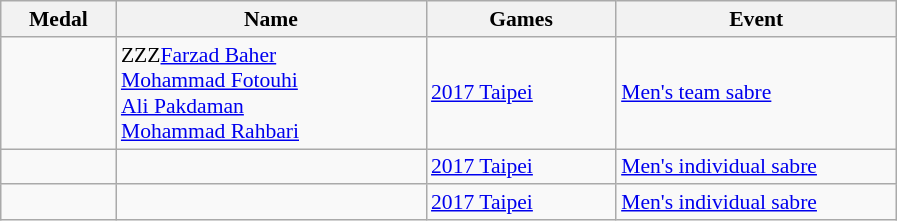<table class="wikitable sortable" style="font-size:90%">
<tr>
<th width="70">Medal</th>
<th width="200">Name</th>
<th width="120">Games</th>
<th width="180">Event</th>
</tr>
<tr>
<td></td>
<td><span>ZZZ</span><a href='#'>Farzad Baher</a><br><a href='#'>Mohammad Fotouhi</a><br><a href='#'>Ali Pakdaman</a><br><a href='#'>Mohammad Rahbari</a></td>
<td><a href='#'>2017 Taipei</a></td>
<td><a href='#'>Men's team sabre</a></td>
</tr>
<tr>
<td></td>
<td></td>
<td><a href='#'>2017 Taipei</a></td>
<td><a href='#'>Men's individual sabre</a></td>
</tr>
<tr>
<td></td>
<td></td>
<td><a href='#'>2017 Taipei</a></td>
<td><a href='#'>Men's individual sabre</a></td>
</tr>
</table>
